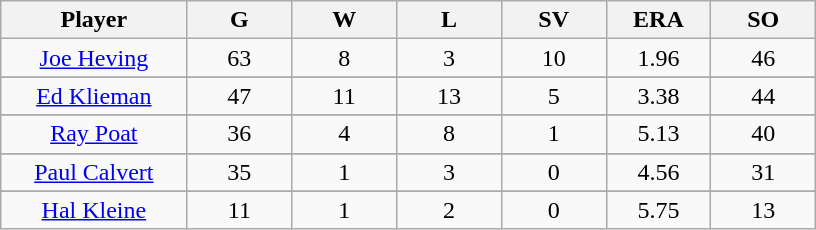<table class="wikitable sortable">
<tr>
<th bgcolor="#DDDDFF" width="16%">Player</th>
<th bgcolor="#DDDDFF" width="9%">G</th>
<th bgcolor="#DDDDFF" width="9%">W</th>
<th bgcolor="#DDDDFF" width="9%">L</th>
<th bgcolor="#DDDDFF" width="9%">SV</th>
<th bgcolor="#DDDDFF" width="9%">ERA</th>
<th bgcolor="#DDDDFF" width="9%">SO</th>
</tr>
<tr align="center">
<td><a href='#'>Joe Heving</a></td>
<td>63</td>
<td>8</td>
<td>3</td>
<td>10</td>
<td>1.96</td>
<td>46</td>
</tr>
<tr>
</tr>
<tr align="center">
<td><a href='#'>Ed Klieman</a></td>
<td>47</td>
<td>11</td>
<td>13</td>
<td>5</td>
<td>3.38</td>
<td>44</td>
</tr>
<tr>
</tr>
<tr align="center">
<td><a href='#'>Ray Poat</a></td>
<td>36</td>
<td>4</td>
<td>8</td>
<td>1</td>
<td>5.13</td>
<td>40</td>
</tr>
<tr>
</tr>
<tr align="center">
<td><a href='#'>Paul Calvert</a></td>
<td>35</td>
<td>1</td>
<td>3</td>
<td>0</td>
<td>4.56</td>
<td>31</td>
</tr>
<tr>
</tr>
<tr align="center">
<td><a href='#'>Hal Kleine</a></td>
<td>11</td>
<td>1</td>
<td>2</td>
<td>0</td>
<td>5.75</td>
<td>13</td>
</tr>
</table>
